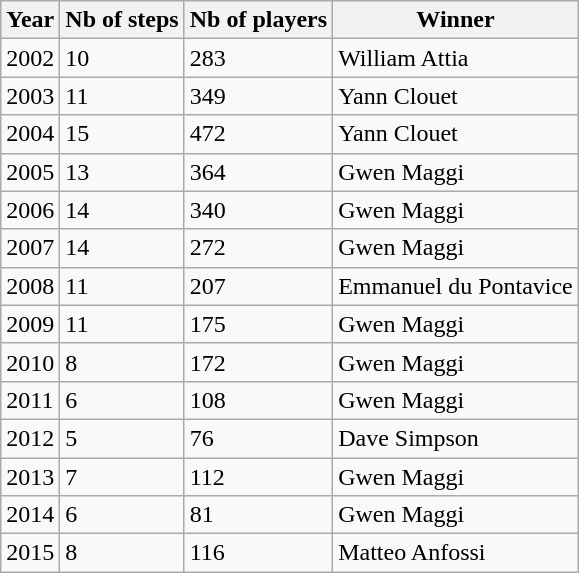<table class="wikitable">
<tr>
<th>Year</th>
<th>Nb of steps</th>
<th>Nb of players</th>
<th>Winner</th>
</tr>
<tr>
<td>2002</td>
<td>10</td>
<td>283</td>
<td> William Attia</td>
</tr>
<tr>
<td>2003</td>
<td>11</td>
<td>349</td>
<td> Yann Clouet</td>
</tr>
<tr>
<td>2004</td>
<td>15</td>
<td>472</td>
<td> Yann Clouet</td>
</tr>
<tr>
<td>2005</td>
<td>13</td>
<td>364</td>
<td> Gwen Maggi</td>
</tr>
<tr>
<td>2006</td>
<td>14</td>
<td>340</td>
<td> Gwen Maggi</td>
</tr>
<tr>
<td>2007</td>
<td>14</td>
<td>272</td>
<td> Gwen Maggi</td>
</tr>
<tr>
<td>2008</td>
<td>11</td>
<td>207</td>
<td> Emmanuel du Pontavice</td>
</tr>
<tr>
<td>2009</td>
<td>11</td>
<td>175</td>
<td> Gwen Maggi</td>
</tr>
<tr>
<td>2010</td>
<td>8</td>
<td>172</td>
<td> Gwen Maggi</td>
</tr>
<tr>
<td>2011</td>
<td>6</td>
<td>108</td>
<td> Gwen Maggi</td>
</tr>
<tr>
<td>2012</td>
<td>5</td>
<td>76</td>
<td> Dave Simpson</td>
</tr>
<tr>
<td>2013</td>
<td>7</td>
<td>112</td>
<td> Gwen Maggi</td>
</tr>
<tr>
<td>2014</td>
<td>6</td>
<td>81</td>
<td> Gwen Maggi</td>
</tr>
<tr>
<td>2015</td>
<td>8</td>
<td>116</td>
<td> Matteo Anfossi</td>
</tr>
</table>
